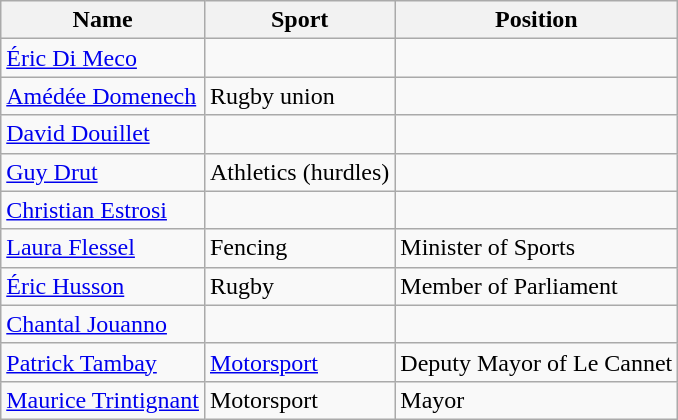<table class="wikitable sortable">
<tr>
<th>Name</th>
<th>Sport</th>
<th>Position</th>
</tr>
<tr>
<td data-sort-value="Di Meco,Éric"><a href='#'>Éric Di Meco</a></td>
<td></td>
<td></td>
</tr>
<tr>
<td data-sort-value="Domenech,Amédée"><a href='#'>Amédée Domenech</a></td>
<td>Rugby union</td>
<td></td>
</tr>
<tr>
<td data-sort-value="Douillet,David"><a href='#'>David Douillet</a></td>
<td></td>
<td></td>
</tr>
<tr>
<td data-sort-value="Drut,Guy"><a href='#'>Guy Drut</a></td>
<td>Athletics (hurdles)</td>
<td></td>
</tr>
<tr>
<td data-sort-value="Estrosi,Christian"><a href='#'>Christian Estrosi</a></td>
<td></td>
<td></td>
</tr>
<tr>
<td data-sort-value="Flessel, Laura"><a href='#'>Laura Flessel</a></td>
<td>Fencing</td>
<td>Minister of Sports</td>
</tr>
<tr>
<td><a href='#'>Éric Husson</a></td>
<td>Rugby</td>
<td>Member of Parliament</td>
</tr>
<tr>
<td data-sort-value="Jouanno,Chantal"><a href='#'>Chantal Jouanno</a></td>
<td></td>
<td></td>
</tr>
<tr>
<td data-sort-value="Tambay,Patrick"><a href='#'>Patrick Tambay</a></td>
<td><a href='#'>Motorsport</a></td>
<td>Deputy Mayor of Le Cannet</td>
</tr>
<tr>
<td data-sort-value="Trintignant,Maurice"><a href='#'>Maurice Trintignant</a></td>
<td>Motorsport</td>
<td>Mayor</td>
</tr>
</table>
